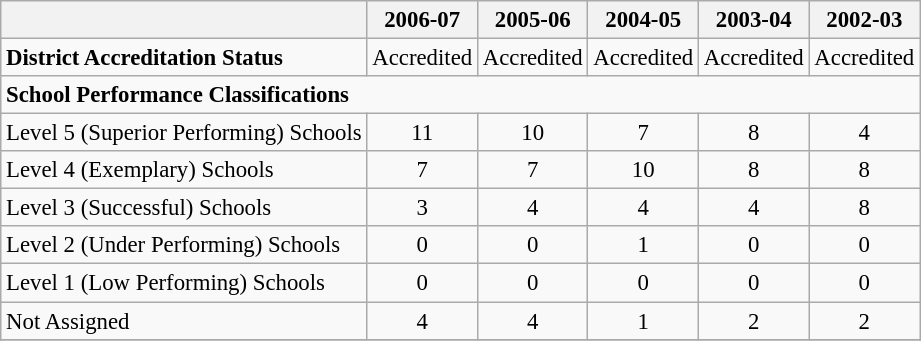<table class="wikitable" style="font-size: 95%;">
<tr>
<th></th>
<th>2006-07</th>
<th>2005-06</th>
<th>2004-05</th>
<th>2003-04</th>
<th>2002-03</th>
</tr>
<tr>
<td align="left"><strong>District Accreditation Status</strong></td>
<td align="center">Accredited</td>
<td align="center">Accredited</td>
<td align="center">Accredited</td>
<td align="center">Accredited</td>
<td align="center">Accredited</td>
</tr>
<tr>
<td align="left" colspan="6"><strong>School Performance Classifications</strong></td>
</tr>
<tr>
<td align="left">Level 5 (Superior Performing) Schools</td>
<td align="center">11</td>
<td align="center">10</td>
<td align="center">7</td>
<td align="center">8</td>
<td align="center">4</td>
</tr>
<tr>
<td align="left">Level 4 (Exemplary) Schools</td>
<td align="center">7</td>
<td align="center">7</td>
<td align="center">10</td>
<td align="center">8</td>
<td align="center">8</td>
</tr>
<tr>
<td align="left">Level 3 (Successful) Schools</td>
<td align="center">3</td>
<td align="center">4</td>
<td align="center">4</td>
<td align="center">4</td>
<td align="center">8</td>
</tr>
<tr>
<td align="left">Level 2 (Under Performing) Schools</td>
<td align="center">0</td>
<td align="center">0</td>
<td align="center">1</td>
<td align="center">0</td>
<td align="center">0</td>
</tr>
<tr>
<td align="left">Level 1 (Low Performing) Schools</td>
<td align="center">0</td>
<td align="center">0</td>
<td align="center">0</td>
<td align="center">0</td>
<td align="center">0</td>
</tr>
<tr>
<td align="left">Not Assigned</td>
<td align="center">4</td>
<td align="center">4</td>
<td align="center">1</td>
<td align="center">2</td>
<td align="center">2</td>
</tr>
<tr>
</tr>
</table>
